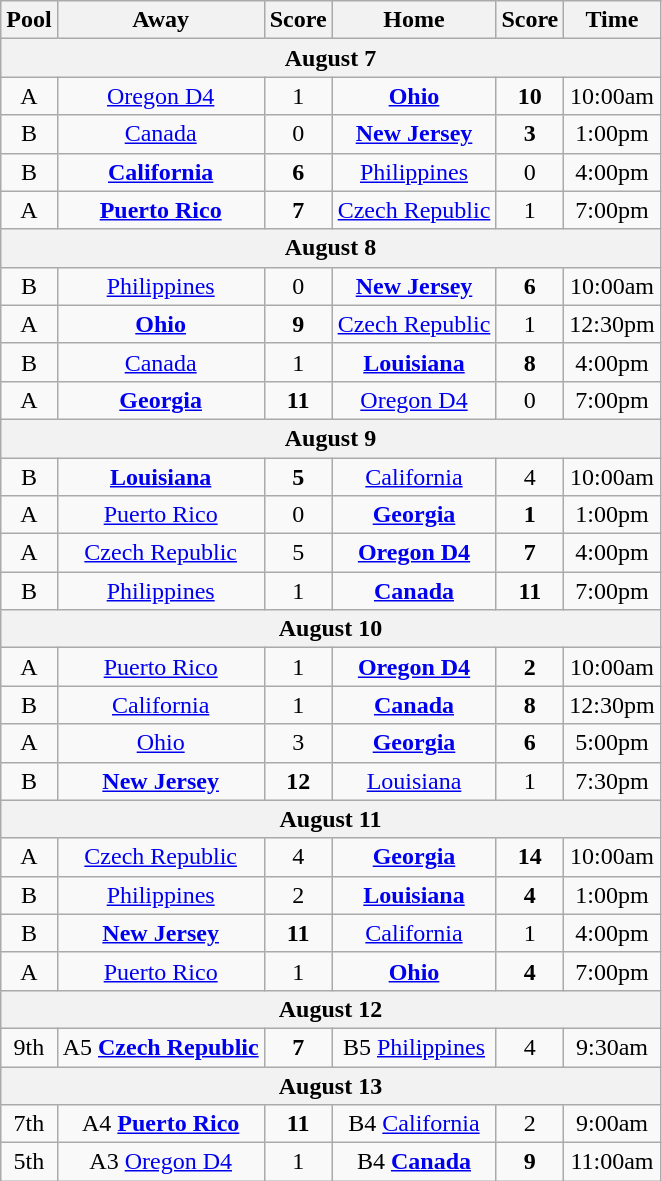<table class="wikitable">
<tr>
<th>Pool</th>
<th>Away</th>
<th>Score</th>
<th>Home</th>
<th>Score</th>
<th>Time</th>
</tr>
<tr>
<th colspan="6">August 7</th>
</tr>
<tr>
<td align=center>A</td>
<td align=center> <a href='#'>Oregon D4</a></td>
<td align=center>1</td>
<td align=center> <strong><a href='#'>Ohio</a></strong></td>
<td align=center><strong>10</strong></td>
<td align=center>10:00am</td>
</tr>
<tr>
<td align=center>B</td>
<td align=center> <a href='#'>Canada</a></td>
<td align=center>0</td>
<td align=center> <strong><a href='#'>New Jersey</a></strong></td>
<td align=center><strong>3</strong></td>
<td align=center>1:00pm</td>
</tr>
<tr>
<td align=center>B</td>
<td align=center> <strong><a href='#'>California</a></strong></td>
<td align=center><strong>6</strong></td>
<td align=center> <a href='#'>Philippines</a></td>
<td align=center>0</td>
<td align=center>4:00pm</td>
</tr>
<tr>
<td align=center>A</td>
<td align=center><strong> <a href='#'>Puerto Rico</a></strong></td>
<td align=center><strong>7</strong></td>
<td align=center> <a href='#'>Czech Republic</a></td>
<td align=center>1</td>
<td align=center>7:00pm</td>
</tr>
<tr>
<th colspan="6">August 8</th>
</tr>
<tr>
<td align=center>B</td>
<td align=center> <a href='#'>Philippines</a></td>
<td align=center>0</td>
<td align=center><strong> <a href='#'>New Jersey</a></strong></td>
<td align=center><strong>6</strong></td>
<td align=center>10:00am</td>
</tr>
<tr>
<td align=center>A</td>
<td align=center><strong> <a href='#'>Ohio</a></strong></td>
<td align=center><strong>9</strong></td>
<td align=center> <a href='#'>Czech Republic</a></td>
<td align=center>1</td>
<td align=center>12:30pm</td>
</tr>
<tr>
<td align=center>B</td>
<td align=center> <a href='#'>Canada</a></td>
<td align=center>1</td>
<td align=center><strong> <a href='#'>Louisiana</a></strong></td>
<td align=center><strong>8</strong></td>
<td align=center>4:00pm</td>
</tr>
<tr>
<td align=center>A</td>
<td align=center><strong> <a href='#'>Georgia</a></strong></td>
<td align=center><strong>11</strong> </td>
<td align=center> <a href='#'>Oregon D4</a></td>
<td align=center>0</td>
<td align=center>7:00pm</td>
</tr>
<tr>
<th colspan="6">August 9</th>
</tr>
<tr>
<td align=center>B</td>
<td align=center><strong> <a href='#'>Louisiana</a></strong></td>
<td align=center><strong>5</strong></td>
<td align=center> <a href='#'>California</a></td>
<td align=center>4</td>
<td align=center>10:00am</td>
</tr>
<tr>
<td align=center>A</td>
<td align=center> <a href='#'>Puerto Rico</a></td>
<td align=center>0</td>
<td align=center><strong> <a href='#'>Georgia</a></strong></td>
<td align=center><strong>1</strong></td>
<td align=center>1:00pm</td>
</tr>
<tr>
<td align=center>A</td>
<td align=center> <a href='#'>Czech Republic</a></td>
<td align=center>5</td>
<td align=center><strong> <a href='#'>Oregon D4</a></strong></td>
<td align=center><strong>7</strong></td>
<td align=center>4:00pm</td>
</tr>
<tr>
<td align=center>B</td>
<td align=center> <a href='#'>Philippines</a></td>
<td align=center>1</td>
<td align=center><strong> <a href='#'>Canada</a></strong></td>
<td align=center><strong>11</strong> </td>
<td align=center>7:00pm</td>
</tr>
<tr>
<th colspan="6">August 10</th>
</tr>
<tr>
<td align=center>A</td>
<td align=center> <a href='#'>Puerto Rico</a></td>
<td align=center>1</td>
<td align=center><strong> <a href='#'>Oregon D4</a></strong></td>
<td align=center><strong>2</strong></td>
<td align=center>10:00am</td>
</tr>
<tr>
<td align=center>B</td>
<td align=center> <a href='#'>California</a></td>
<td align=center>1</td>
<td align=center><strong> <a href='#'>Canada</a></strong></td>
<td align=center><strong>8</strong></td>
<td align=center>12:30pm</td>
</tr>
<tr>
<td align=center>A</td>
<td align=center> <a href='#'>Ohio</a></td>
<td align=center>3</td>
<td align=center><strong> <a href='#'>Georgia</a></strong></td>
<td align=center><strong>6</strong></td>
<td align=center>5:00pm</td>
</tr>
<tr>
<td align=center>B</td>
<td align=center><strong> <a href='#'>New Jersey</a></strong></td>
<td align=center><strong>12</strong> </td>
<td align=center> <a href='#'>Louisiana</a></td>
<td align=center>1</td>
<td align=center>7:30pm</td>
</tr>
<tr>
<th colspan="6">August 11</th>
</tr>
<tr>
<td align=center>A</td>
<td align=center> <a href='#'>Czech Republic</a></td>
<td align=center>4</td>
<td align=center><strong> <a href='#'>Georgia</a></strong></td>
<td align=center><strong>14</strong> </td>
<td align=center>10:00am</td>
</tr>
<tr>
<td align=center>B</td>
<td align=center> <a href='#'>Philippines</a></td>
<td align=center>2</td>
<td align=center><strong> <a href='#'>Louisiana</a></strong></td>
<td align=center><strong>4</strong></td>
<td align=center>1:00pm</td>
</tr>
<tr>
<td align=center>B</td>
<td align=center><strong> <a href='#'>New Jersey</a></strong></td>
<td align=center><strong>11</strong> </td>
<td align=center> <a href='#'>California</a></td>
<td align=center>1</td>
<td align=center>4:00pm</td>
</tr>
<tr>
<td align=center>A</td>
<td align=center> <a href='#'>Puerto Rico</a></td>
<td align=center>1</td>
<td align=center><strong> <a href='#'>Ohio</a></strong></td>
<td align=center><strong>4</strong></td>
<td align=center>7:00pm</td>
</tr>
<tr>
<th colspan="6">August 12</th>
</tr>
<tr>
<td align=center>9th</td>
<td align=center>A5 <strong> <a href='#'>Czech Republic</a></strong></td>
<td align=center><strong>7</strong></td>
<td align=center>B5  <a href='#'>Philippines</a></td>
<td align=center>4</td>
<td align=center>9:30am</td>
</tr>
<tr>
<th colspan="6">August 13</th>
</tr>
<tr>
<td align=center>7th</td>
<td align=center>A4 <strong> <a href='#'>Puerto Rico</a></strong></td>
<td align=center><strong>11</strong></td>
<td align=center>B4  <a href='#'>California</a></td>
<td align=center>2</td>
<td align=center>9:00am</td>
</tr>
<tr>
<td align=center>5th</td>
<td align=center>A3  <a href='#'>Oregon D4</a></td>
<td align=center>1</td>
<td align=center>B4 <strong> <a href='#'>Canada</a></strong></td>
<td align=center><strong>9</strong></td>
<td align=center>11:00am</td>
</tr>
</table>
